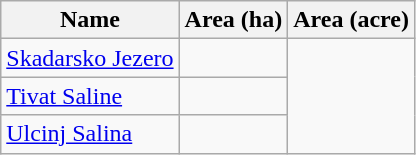<table class="wikitable">
<tr>
<th scope="col" align=left>Name</th>
<th scope="col">Area (ha)</th>
<th scope="col">Area (acre)</th>
</tr>
<tr ---->
<td><a href='#'>Skadarsko Jezero</a></td>
<td></td>
</tr>
<tr ---->
<td><a href='#'>Tivat Saline</a></td>
<td></td>
</tr>
<tr ---->
<td><a href='#'>Ulcinj Salina</a></td>
<td></td>
</tr>
</table>
